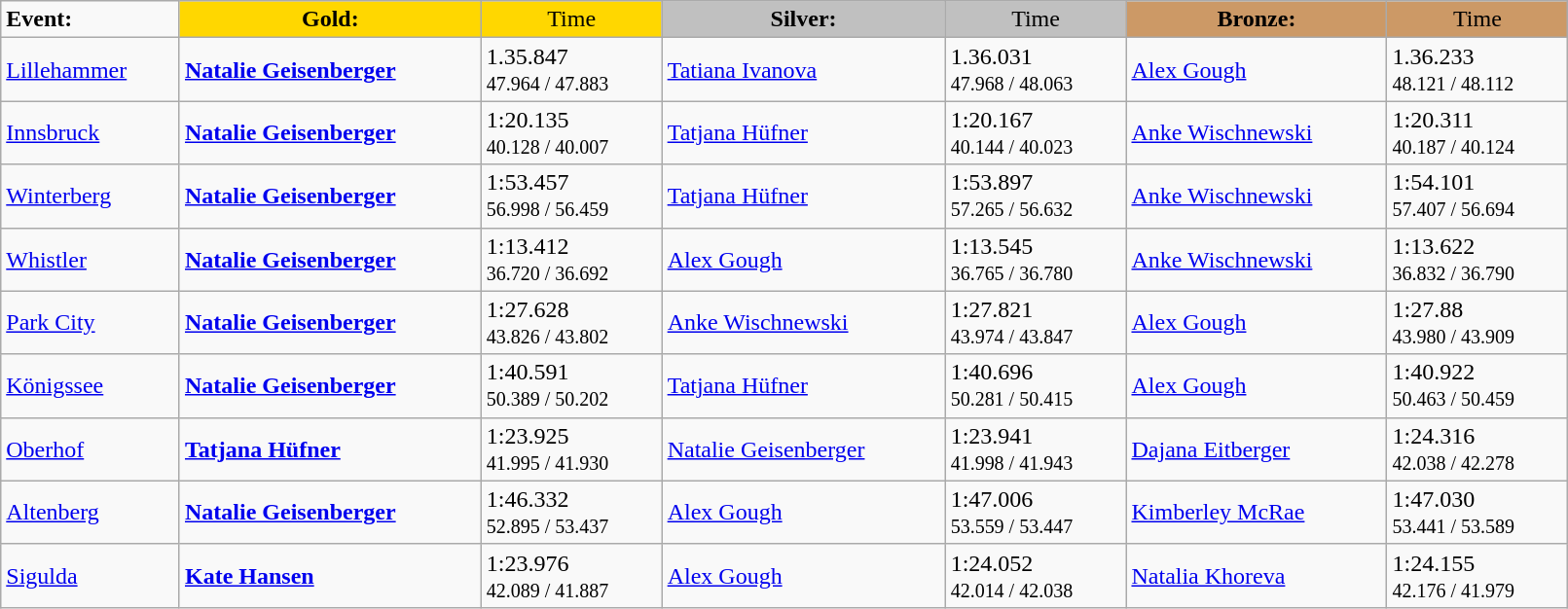<table class="wikitable" style="width:85%;">
<tr>
<td><strong>Event:</strong></td>
<td !  style="text-align:center; background:gold;"><strong>Gold:</strong></td>
<td !  style="text-align:center; background:gold;">Time</td>
<td !  style="text-align:center; background:silver;"><strong>Silver:</strong></td>
<td !  style="text-align:center; background:silver;">Time</td>
<td !  style="text-align:center; background:#c96;"><strong>Bronze:</strong></td>
<td !  style="text-align:center; background:#c96;">Time</td>
</tr>
<tr>
<td><a href='#'>Lillehammer</a></td>
<td><strong><a href='#'>Natalie Geisenberger</a></strong><br><small></small></td>
<td>1.35.847<br><small>47.964 / 47.883</small></td>
<td><a href='#'>Tatiana Ivanova</a><br><small></small></td>
<td>1.36.031<br><small>47.968 / 48.063</small></td>
<td><a href='#'>Alex Gough</a><br><small></small></td>
<td>1.36.233<br><small>48.121 / 48.112</small></td>
</tr>
<tr>
<td><a href='#'>Innsbruck</a></td>
<td><strong><a href='#'>Natalie Geisenberger</a></strong><br><small></small></td>
<td>1:20.135<br><small>40.128 / 40.007</small></td>
<td><a href='#'>Tatjana Hüfner</a><br><small></small></td>
<td>1:20.167<br><small>40.144 / 40.023</small></td>
<td><a href='#'>Anke Wischnewski</a><br><small></small></td>
<td>1:20.311<br><small>40.187 / 40.124</small></td>
</tr>
<tr>
<td><a href='#'>Winterberg</a></td>
<td><strong><a href='#'>Natalie Geisenberger</a></strong><br><small></small></td>
<td>1:53.457<br><small>56.998 / 56.459</small></td>
<td><a href='#'>Tatjana Hüfner</a><br><small></small></td>
<td>1:53.897<br><small>57.265 / 56.632</small></td>
<td><a href='#'>Anke Wischnewski</a><br><small></small></td>
<td>1:54.101<br><small>57.407 / 56.694</small></td>
</tr>
<tr>
<td><a href='#'>Whistler</a></td>
<td><strong><a href='#'>Natalie Geisenberger</a></strong><br><small></small></td>
<td>1:13.412<br><small>36.720 / 36.692</small></td>
<td><a href='#'>Alex Gough</a><br><small></small></td>
<td>1:13.545<br><small>36.765 / 36.780</small></td>
<td><a href='#'>Anke Wischnewski</a><br><small></small></td>
<td>1:13.622<br><small>36.832 / 36.790</small></td>
</tr>
<tr>
<td><a href='#'>Park City</a></td>
<td><strong><a href='#'>Natalie Geisenberger</a></strong><br><small></small></td>
<td>1:27.628<br><small>43.826 / 43.802</small></td>
<td><a href='#'>Anke Wischnewski</a><br><small></small></td>
<td>1:27.821<br><small>43.974 / 43.847</small></td>
<td><a href='#'>Alex Gough</a><br><small></small></td>
<td>1:27.88<br><small>43.980 / 43.909</small></td>
</tr>
<tr>
<td><a href='#'>Königssee</a></td>
<td><strong><a href='#'>Natalie Geisenberger</a></strong><br><small></small></td>
<td>1:40.591<br><small>50.389 / 50.202</small></td>
<td><a href='#'>Tatjana Hüfner</a><br><small></small></td>
<td>1:40.696<br><small>50.281 / 50.415</small></td>
<td><a href='#'>Alex Gough</a><br><small></small></td>
<td>1:40.922<br><small>50.463 / 50.459</small></td>
</tr>
<tr>
<td><a href='#'>Oberhof</a></td>
<td><strong><a href='#'>Tatjana Hüfner</a></strong><br><small></small></td>
<td>1:23.925<br><small>41.995 / 41.930</small></td>
<td><a href='#'>Natalie Geisenberger</a><br><small></small></td>
<td>1:23.941<br><small>41.998 / 41.943</small></td>
<td><a href='#'>Dajana Eitberger</a><br><small></small></td>
<td>1:24.316<br><small>42.038 / 42.278</small></td>
</tr>
<tr>
<td><a href='#'>Altenberg</a></td>
<td><strong><a href='#'>Natalie Geisenberger</a></strong><br><small></small></td>
<td>1:46.332<br><small>52.895 / 53.437</small></td>
<td><a href='#'>Alex Gough</a><br><small></small></td>
<td>1:47.006<br><small>53.559 / 53.447</small></td>
<td><a href='#'>Kimberley McRae</a><br><small></small></td>
<td>1:47.030<br><small>53.441 / 53.589</small></td>
</tr>
<tr>
<td><a href='#'>Sigulda</a></td>
<td><strong><a href='#'>Kate Hansen</a></strong><br><small></small></td>
<td>1:23.976<br><small>42.089 / 41.887</small></td>
<td><a href='#'>Alex Gough</a><br><small></small></td>
<td>1:24.052<br><small>42.014 / 42.038</small></td>
<td><a href='#'>Natalia Khoreva</a><br><small></small></td>
<td>1:24.155<br><small>42.176 / 41.979</small></td>
</tr>
</table>
